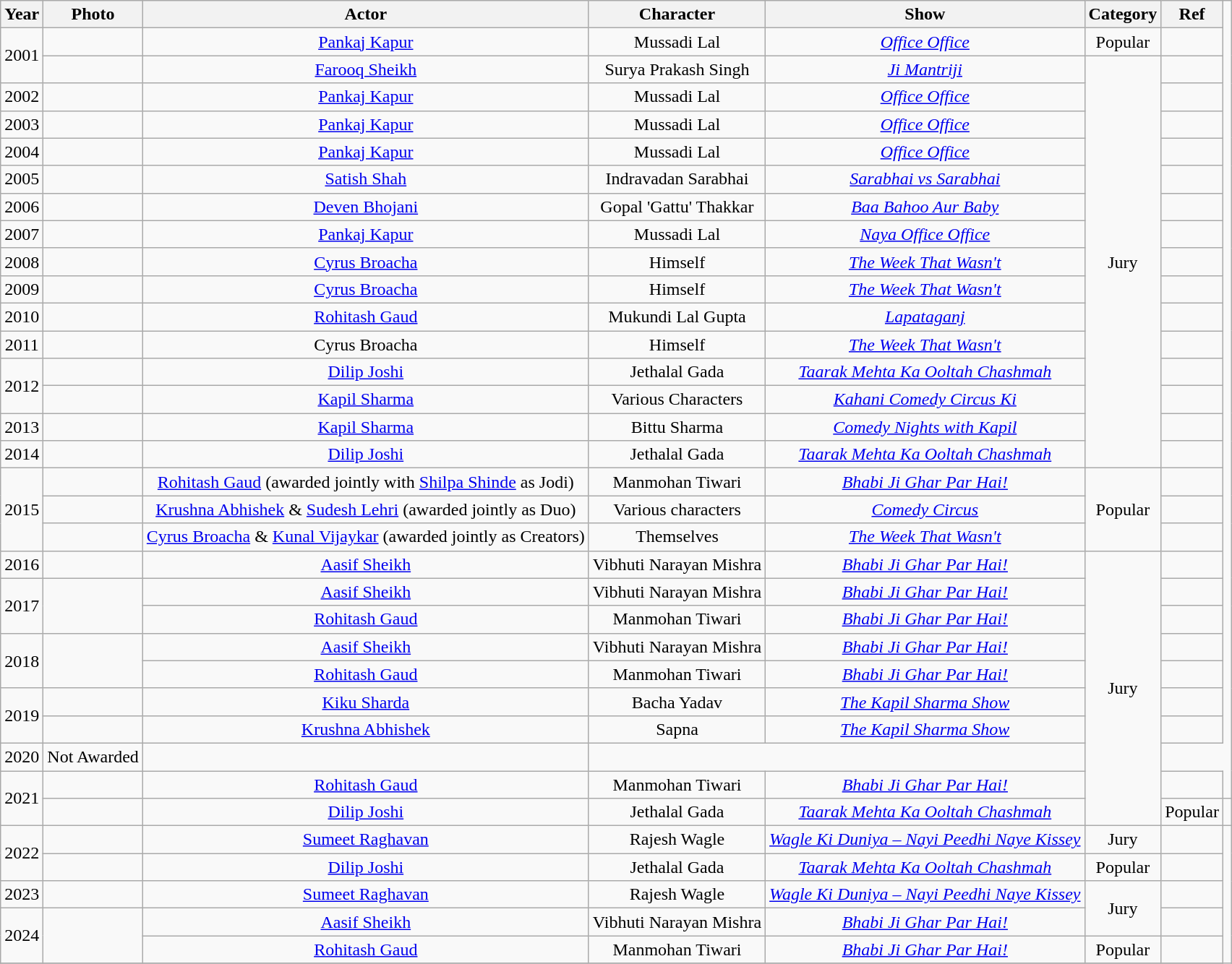<table class="wikitable sortable" style="text-align:center;">
<tr>
<th>Year</th>
<th>Photo</th>
<th>Actor</th>
<th>Character</th>
<th>Show</th>
<th>Category</th>
<th>Ref</th>
</tr>
<tr>
<td rowspan=2>2001</td>
<td style="text-align:center"></td>
<td><a href='#'>Pankaj Kapur</a></td>
<td>Mussadi Lal</td>
<td><em><a href='#'>Office Office</a></em></td>
<td>Popular</td>
<td></td>
</tr>
<tr>
<td style="text-align:center"></td>
<td><a href='#'>Farooq Sheikh</a></td>
<td>Surya Prakash Singh</td>
<td><em><a href='#'>Ji Mantriji</a></em></td>
<td rowspan=15>Jury</td>
<td></td>
</tr>
<tr>
<td>2002</td>
<td style="text-align:center"></td>
<td><a href='#'>Pankaj Kapur</a></td>
<td>Mussadi Lal</td>
<td><em><a href='#'>Office Office</a></em></td>
<td></td>
</tr>
<tr>
<td>2003</td>
<td style="text-align:center"></td>
<td><a href='#'>Pankaj Kapur</a></td>
<td>Mussadi Lal</td>
<td><em><a href='#'>Office Office</a></em></td>
<td></td>
</tr>
<tr>
<td>2004</td>
<td style="text-align:center"></td>
<td><a href='#'>Pankaj Kapur</a></td>
<td>Mussadi Lal</td>
<td><em><a href='#'>Office Office</a></em></td>
<td></td>
</tr>
<tr>
<td>2005</td>
<td style="text-align:center"></td>
<td><a href='#'>Satish Shah</a></td>
<td>Indravadan Sarabhai</td>
<td><em><a href='#'>Sarabhai vs Sarabhai</a></em></td>
<td></td>
</tr>
<tr>
<td>2006</td>
<td style="text-align:center"></td>
<td><a href='#'>Deven Bhojani</a></td>
<td>Gopal 'Gattu' Thakkar</td>
<td><em><a href='#'>Baa Bahoo Aur Baby</a></em></td>
<td></td>
</tr>
<tr>
<td>2007</td>
<td style="text-align:center"></td>
<td><a href='#'>Pankaj Kapur</a></td>
<td>Mussadi Lal</td>
<td><em><a href='#'>Naya Office Office</a></em></td>
<td></td>
</tr>
<tr>
<td>2008</td>
<td style="text-align:center"></td>
<td><a href='#'>Cyrus Broacha</a></td>
<td>Himself</td>
<td><em><a href='#'>The Week That Wasn't</a></em></td>
<td></td>
</tr>
<tr>
<td>2009</td>
<td style="text-align:center"></td>
<td><a href='#'>Cyrus Broacha</a></td>
<td>Himself</td>
<td><em><a href='#'>The Week That Wasn't</a></em></td>
<td></td>
</tr>
<tr>
<td>2010</td>
<td style="text-align:center"></td>
<td><a href='#'>Rohitash Gaud</a></td>
<td>Mukundi Lal Gupta</td>
<td><em><a href='#'>Lapataganj</a></em></td>
<td></td>
</tr>
<tr>
<td>2011</td>
<td style="text-align:center"></td>
<td>Cyrus Broacha</td>
<td>Himself</td>
<td><em><a href='#'>The Week That Wasn't</a></em></td>
<td></td>
</tr>
<tr>
<td rowspan="2">2012</td>
<td style="text-align:center"></td>
<td><a href='#'>Dilip Joshi</a></td>
<td>Jethalal Gada</td>
<td><em><a href='#'>Taarak Mehta Ka Ooltah Chashmah</a></em></td>
<td></td>
</tr>
<tr>
<td style="text-align:center"></td>
<td><a href='#'>Kapil Sharma</a></td>
<td>Various Characters</td>
<td><em><a href='#'>Kahani Comedy Circus Ki</a></em></td>
<td></td>
</tr>
<tr>
<td>2013</td>
<td style="text-align:center"></td>
<td><a href='#'>Kapil Sharma</a></td>
<td>Bittu Sharma</td>
<td><em><a href='#'>Comedy Nights with Kapil</a></em></td>
<td></td>
</tr>
<tr>
<td>2014</td>
<td style="text-align:center"></td>
<td><a href='#'>Dilip Joshi</a></td>
<td>Jethalal Gada</td>
<td><em><a href='#'>Taarak Mehta Ka Ooltah Chashmah</a></em></td>
<td></td>
</tr>
<tr>
<td rowspan=3>2015</td>
<td style="text-align:center"></td>
<td><a href='#'>Rohitash Gaud</a> (awarded jointly with <a href='#'>Shilpa Shinde</a> as Jodi)</td>
<td>Manmohan Tiwari</td>
<td><em><a href='#'>Bhabi Ji Ghar Par Hai!</a></em></td>
<td rowspan=3>Popular</td>
<td></td>
</tr>
<tr>
<td style="text-align:center"><br></td>
<td><a href='#'>Krushna Abhishek</a> & <a href='#'>Sudesh Lehri</a> (awarded jointly as Duo)</td>
<td>Various characters</td>
<td><em><a href='#'>Comedy Circus</a></em></td>
<td></td>
</tr>
<tr>
<td style="text-align:center"><br></td>
<td><a href='#'>Cyrus Broacha</a> & <a href='#'>Kunal Vijaykar</a> (awarded jointly as Creators)</td>
<td>Themselves</td>
<td><em><a href='#'>The Week That Wasn't</a></em></td>
<td></td>
</tr>
<tr>
<td>2016</td>
<td style="text-align:center"></td>
<td><a href='#'>Aasif Sheikh</a></td>
<td>Vibhuti Narayan Mishra</td>
<td><em><a href='#'>Bhabi Ji Ghar Par Hai!</a></em></td>
<td rowspan=10>Jury</td>
<td></td>
</tr>
<tr>
<td rowspan="2">2017</td>
<td rowspan=2 style="text-align:center"><br></td>
<td><a href='#'>Aasif Sheikh</a></td>
<td>Vibhuti Narayan Mishra</td>
<td><em><a href='#'>Bhabi Ji Ghar Par Hai!</a></em></td>
<td></td>
</tr>
<tr>
<td><a href='#'>Rohitash Gaud</a></td>
<td>Manmohan Tiwari</td>
<td><em><a href='#'>Bhabi Ji Ghar Par Hai!</a></em></td>
<td></td>
</tr>
<tr>
<td rowspan="2">2018</td>
<td rowspan=2 style="text-align:center"><br></td>
<td><a href='#'>Aasif Sheikh</a></td>
<td>Vibhuti Narayan Mishra</td>
<td><em><a href='#'>Bhabi Ji Ghar Par Hai!</a></em></td>
<td></td>
</tr>
<tr>
<td><a href='#'>Rohitash Gaud</a></td>
<td>Manmohan Tiwari</td>
<td><em><a href='#'>Bhabi Ji Ghar Par Hai!</a></em></td>
<td></td>
</tr>
<tr>
<td rowspan="2">2019</td>
<td style="text-align:center"></td>
<td><a href='#'>Kiku Sharda</a></td>
<td>Bacha Yadav</td>
<td><em><a href='#'>The Kapil Sharma Show</a></em></td>
<td></td>
</tr>
<tr>
<td style="text-align:center"></td>
<td><a href='#'>Krushna Abhishek</a></td>
<td>Sapna</td>
<td><em><a href='#'>The Kapil Sharma Show</a></em></td>
<td></td>
</tr>
<tr>
<td>2020</td>
<td>Not Awarded</td>
<td></td>
</tr>
<tr>
<td rowspan=2>2021</td>
<td style="text-align:center"></td>
<td><a href='#'>Rohitash Gaud</a></td>
<td>Manmohan Tiwari</td>
<td><em><a href='#'>Bhabi Ji Ghar Par Hai!</a></em></td>
<td></td>
</tr>
<tr>
<td style="text-align:center"></td>
<td><a href='#'>Dilip Joshi</a></td>
<td>Jethalal Gada</td>
<td><em><a href='#'>Taarak Mehta Ka Ooltah Chashmah</a></em></td>
<td>Popular</td>
<td></td>
</tr>
<tr>
<td rowspan=2>2022</td>
<td style="text-align:center"></td>
<td><a href='#'>Sumeet Raghavan</a></td>
<td>Rajesh Wagle</td>
<td><em><a href='#'>Wagle Ki Duniya – Nayi Peedhi Naye Kissey</a></em></td>
<td>Jury</td>
<td></td>
</tr>
<tr>
<td style="text-align:center"></td>
<td><a href='#'>Dilip Joshi</a></td>
<td>Jethalal Gada</td>
<td><em><a href='#'>Taarak Mehta Ka Ooltah Chashmah</a></em></td>
<td>Popular</td>
<td></td>
</tr>
<tr>
<td>2023</td>
<td style="text-align:center"></td>
<td><a href='#'>Sumeet Raghavan</a></td>
<td>Rajesh Wagle</td>
<td><em><a href='#'>Wagle Ki Duniya – Nayi Peedhi Naye Kissey</a></em></td>
<td rowspan=2>Jury</td>
<td></td>
</tr>
<tr>
<td rowspan="2">2024</td>
<td rowspan=2 style="text-align:center"><br></td>
<td><a href='#'>Aasif Sheikh</a></td>
<td>Vibhuti Narayan Mishra</td>
<td><em><a href='#'>Bhabi Ji Ghar Par Hai!</a></em></td>
<td></td>
</tr>
<tr>
<td><a href='#'>Rohitash Gaud</a></td>
<td>Manmohan Tiwari</td>
<td><em><a href='#'>Bhabi Ji Ghar Par Hai!</a></em></td>
<td>Popular</td>
<td></td>
</tr>
<tr>
</tr>
</table>
